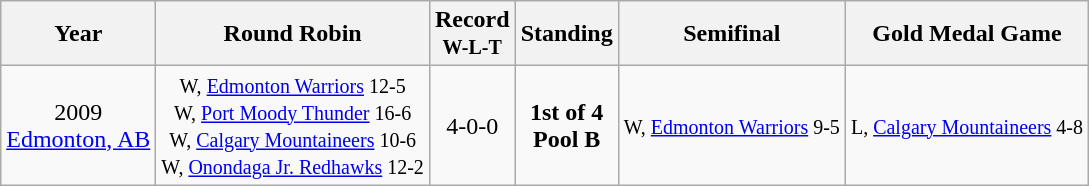<table class="wikitable" style="text-align:center;">
<tr>
<th>Year</th>
<th>Round Robin</th>
<th>Record<br><small>W-L-T</small></th>
<th>Standing</th>
<th>Semifinal</th>
<th>Gold Medal Game</th>
</tr>
<tr>
<td>2009<br><a href='#'>Edmonton, AB</a></td>
<td><small>W, <a href='#'>Edmonton Warriors</a> 12-5<br>W, <a href='#'>Port Moody Thunder</a> 16-6<br>W, <a href='#'>Calgary Mountaineers</a> 10-6<br>W, <a href='#'>Onondaga Jr. Redhawks</a> 12-2</small></td>
<td>4-0-0</td>
<td><strong>1st of 4<br>Pool B</strong></td>
<td><small>W, <a href='#'>Edmonton Warriors</a> 9-5</small></td>
<td><small>L, <a href='#'>Calgary Mountaineers</a> 4-8</small></td>
</tr>
</table>
